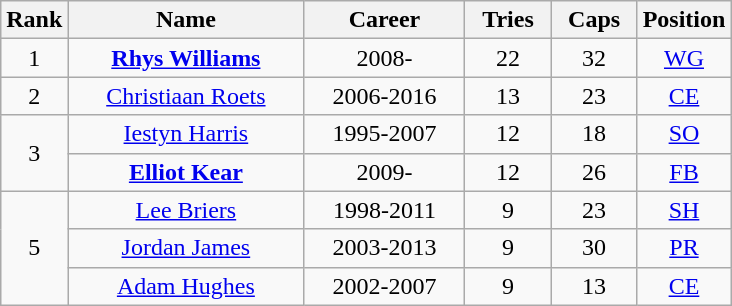<table class="wikitable sortable" style="text-align:center;">
<tr>
<th>Rank</th>
<th style="width:150px;">Name</th>
<th style="width:100px;">Career</th>
<th width=50px>Tries</th>
<th width=50px>Caps</th>
<th width=50px>Position</th>
</tr>
<tr>
<td>1</td>
<td><strong><a href='#'>Rhys Williams</a></strong></td>
<td>2008-</td>
<td>22</td>
<td>32</td>
<td><a href='#'>WG</a></td>
</tr>
<tr>
<td>2</td>
<td><a href='#'>Christiaan Roets</a></td>
<td>2006-2016</td>
<td>13</td>
<td>23</td>
<td><a href='#'>CE</a></td>
</tr>
<tr>
<td rowspan=2>3</td>
<td><a href='#'>Iestyn Harris</a></td>
<td>1995-2007</td>
<td>12</td>
<td>18</td>
<td><a href='#'>SO</a></td>
</tr>
<tr>
<td><strong><a href='#'>Elliot Kear</a></strong></td>
<td>2009-</td>
<td>12</td>
<td>26</td>
<td><a href='#'>FB</a></td>
</tr>
<tr>
<td rowspan=3>5</td>
<td><a href='#'>Lee Briers</a></td>
<td>1998-2011</td>
<td>9</td>
<td>23</td>
<td><a href='#'>SH</a></td>
</tr>
<tr>
<td><a href='#'>Jordan James</a></td>
<td>2003-2013</td>
<td>9</td>
<td>30</td>
<td><a href='#'>PR</a></td>
</tr>
<tr>
<td><a href='#'>Adam Hughes</a></td>
<td>2002-2007</td>
<td>9</td>
<td>13</td>
<td><a href='#'>CE</a></td>
</tr>
</table>
